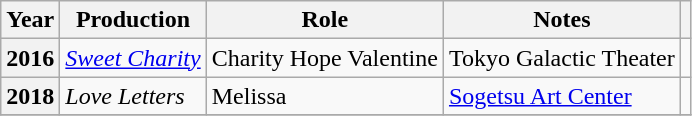<table class="wikitable plainrowheaders sortable" style="margin-right: 0;">
<tr>
<th scope="col">Year</th>
<th scope="col">Production</th>
<th scope="col">Role</th>
<th scope="col" class="unsortable">Notes</th>
<th scope="col" class="unsortable"></th>
</tr>
<tr>
<th scope="row">2016</th>
<td><em><a href='#'>Sweet Charity</a></em></td>
<td>Charity Hope Valentine</td>
<td>Tokyo Galactic Theater</td>
<td style="text-align: center;"></td>
</tr>
<tr>
<th scope="row">2018</th>
<td><em>Love Letters</em></td>
<td>Melissa</td>
<td><a href='#'>Sogetsu Art Center</a></td>
<td style="text-align: center;"></td>
</tr>
<tr>
</tr>
</table>
